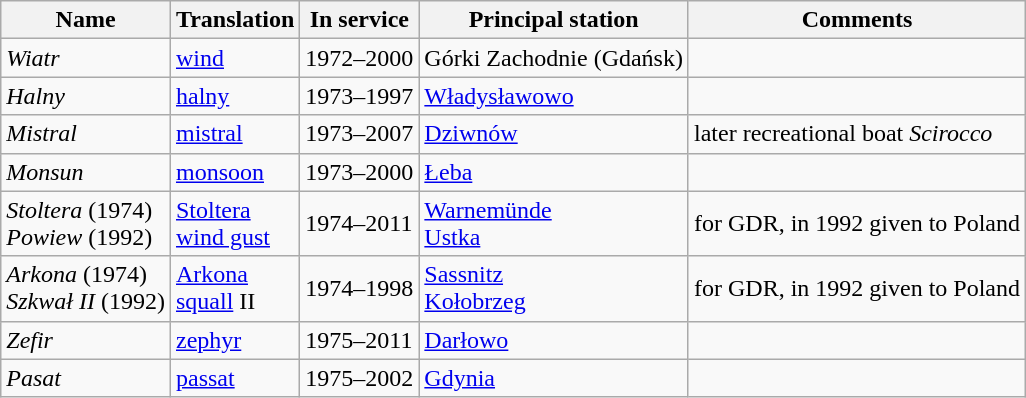<table class="wikitable">
<tr>
<th>Name</th>
<th>Translation</th>
<th>In service</th>
<th>Principal station</th>
<th>Comments</th>
</tr>
<tr>
<td><em>Wiatr</em></td>
<td><a href='#'>wind</a></td>
<td>1972–2000</td>
<td>Górki Zachodnie (Gdańsk)</td>
<td></td>
</tr>
<tr>
<td><em>Halny</em></td>
<td><a href='#'>halny</a></td>
<td>1973–1997</td>
<td><a href='#'>Władysławowo</a></td>
<td></td>
</tr>
<tr>
<td><em>Mistral</em></td>
<td><a href='#'>mistral</a></td>
<td>1973–2007</td>
<td><a href='#'>Dziwnów</a></td>
<td>later recreational boat <em>Scirocco</em></td>
</tr>
<tr>
<td><em>Monsun</em></td>
<td><a href='#'>monsoon</a></td>
<td>1973–2000</td>
<td><a href='#'>Łeba</a></td>
<td></td>
</tr>
<tr>
<td><em>Stoltera</em> (1974)<br><em>Powiew</em> (1992)</td>
<td><a href='#'>Stoltera</a><br><a href='#'>wind gust</a></td>
<td>1974–2011</td>
<td><a href='#'>Warnemünde</a><br><a href='#'>Ustka</a></td>
<td>for GDR, in 1992 given to Poland</td>
</tr>
<tr>
<td><em>Arkona</em> (1974)<br><em>Szkwał II</em> (1992)</td>
<td><a href='#'>Arkona</a><br><a href='#'>squall</a> II</td>
<td>1974–1998</td>
<td><a href='#'>Sassnitz</a><br><a href='#'>Kołobrzeg</a></td>
<td>for GDR, in 1992 given to Poland</td>
</tr>
<tr>
<td><em>Zefir</em></td>
<td><a href='#'>zephyr</a></td>
<td>1975–2011</td>
<td><a href='#'>Darłowo</a></td>
<td></td>
</tr>
<tr>
<td><em>Pasat</em></td>
<td><a href='#'>passat</a></td>
<td>1975–2002</td>
<td><a href='#'>Gdynia</a></td>
<td></td>
</tr>
</table>
